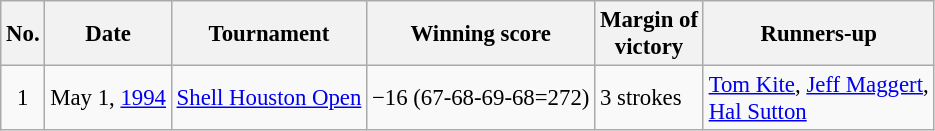<table class="wikitable" style="font-size:95%;">
<tr>
<th>No.</th>
<th>Date</th>
<th>Tournament</th>
<th>Winning score</th>
<th>Margin of<br>victory</th>
<th>Runners-up</th>
</tr>
<tr>
<td align=center>1</td>
<td>May 1, <a href='#'>1994</a></td>
<td><a href='#'>Shell Houston Open</a></td>
<td>−16 (67-68-69-68=272)</td>
<td>3 strokes</td>
<td> <a href='#'>Tom Kite</a>,  <a href='#'>Jeff Maggert</a>,<br> <a href='#'>Hal Sutton</a></td>
</tr>
</table>
